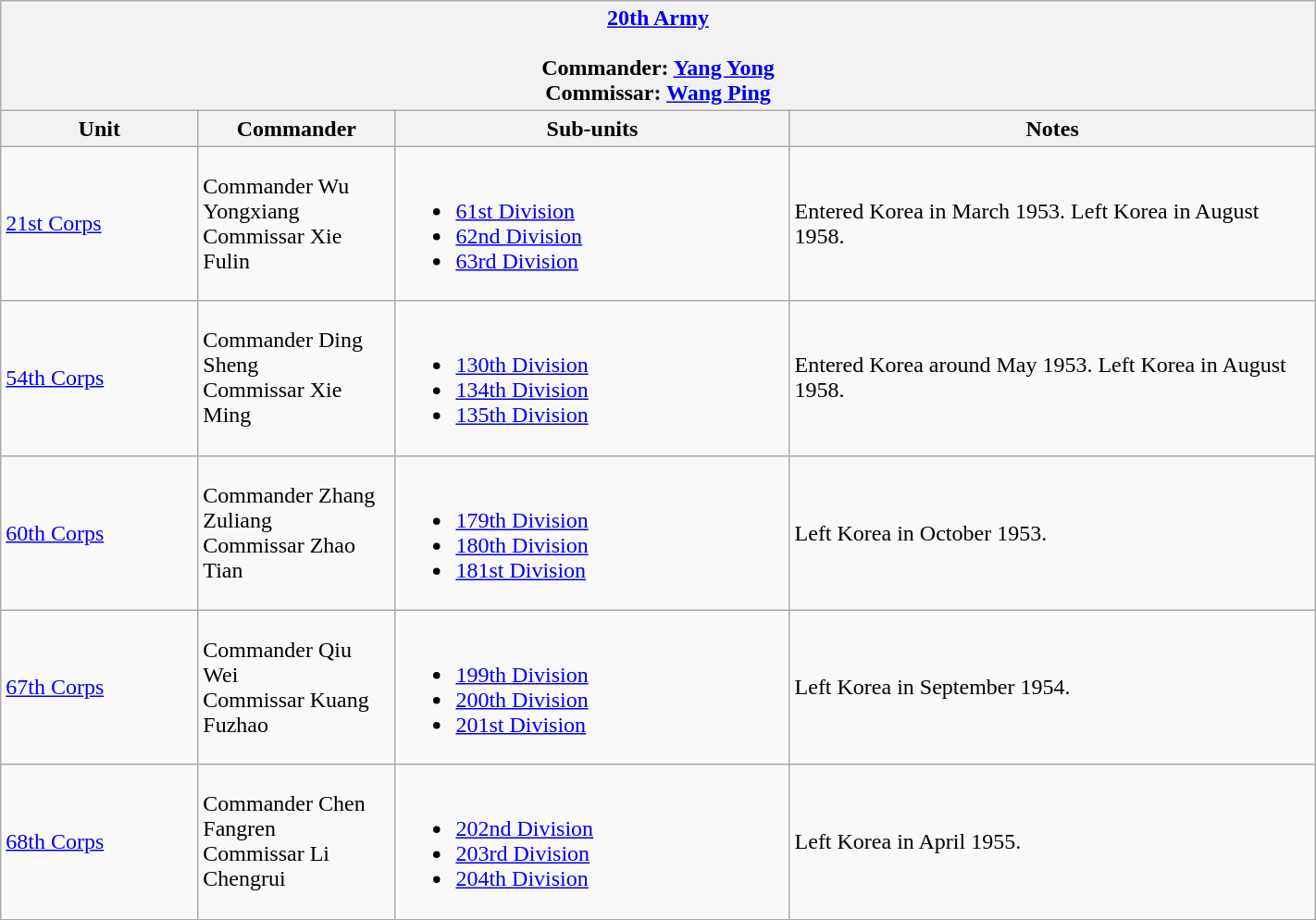<table class="wikitable" style="width: 75%">
<tr>
<th colspan="4" align= center> <a href='#'>20th Army</a><br><br>Commander: <a href='#'>Yang Yong</a><br>
Commissar: <a href='#'>Wang Ping</a><br></th>
</tr>
<tr>
<th width=15%; align= center>Unit</th>
<th width=15%; align= center>Commander</th>
<th width=30%; align= center>Sub-units</th>
<th width=40%; align= center>Notes</th>
</tr>
<tr>
<td><a href='#'>21st Corps</a></td>
<td>Commander Wu Yongxiang<br>Commissar Xie Fulin</td>
<td><br><ul><li><a href='#'>61st Division</a></li><li><a href='#'>62nd Division</a></li><li><a href='#'>63rd Division</a></li></ul></td>
<td>Entered Korea in March 1953. Left Korea in August 1958.</td>
</tr>
<tr>
<td><a href='#'>54th Corps</a></td>
<td>Commander Ding Sheng<br>Commissar Xie Ming</td>
<td><br><ul><li><a href='#'>130th Division</a></li><li><a href='#'>134th Division</a></li><li><a href='#'>135th Division</a></li></ul></td>
<td>Entered Korea around May 1953. Left Korea in August 1958.</td>
</tr>
<tr>
<td><a href='#'>60th Corps</a></td>
<td>Commander Zhang Zuliang<br>Commissar Zhao Tian</td>
<td><br><ul><li><a href='#'>179th Division</a></li><li><a href='#'>180th Division</a></li><li><a href='#'>181st Division</a></li></ul></td>
<td>Left Korea in October 1953.</td>
</tr>
<tr>
<td><a href='#'>67th Corps</a></td>
<td>Commander Qiu Wei<br>Commissar Kuang Fuzhao</td>
<td><br><ul><li><a href='#'>199th Division</a></li><li><a href='#'>200th Division</a></li><li><a href='#'>201st Division</a></li></ul></td>
<td>Left Korea in September 1954.</td>
</tr>
<tr>
<td><a href='#'>68th Corps</a></td>
<td>Commander Chen Fangren<br>Commissar Li Chengrui</td>
<td><br><ul><li><a href='#'>202nd Division</a></li><li><a href='#'>203rd Division</a></li><li><a href='#'>204th Division</a></li></ul></td>
<td>Left Korea in April 1955.</td>
</tr>
</table>
